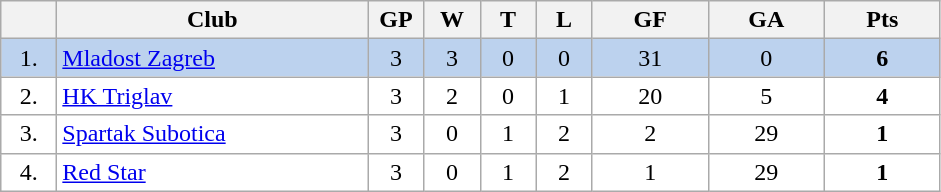<table class="wikitable">
<tr>
<th width="30"></th>
<th width="200">Club</th>
<th width="30">GP</th>
<th width="30">W</th>
<th width="30">T</th>
<th width="30">L</th>
<th width="70">GF</th>
<th width="70">GA</th>
<th width="70">Pts</th>
</tr>
<tr bgcolor="#BCD2EE" align="center">
<td>1.</td>
<td align="left"><a href='#'>Mladost Zagreb</a></td>
<td>3</td>
<td>3</td>
<td>0</td>
<td>0</td>
<td>31</td>
<td>0</td>
<td><strong>6</strong></td>
</tr>
<tr bgcolor="#FFFFFF" align="center">
<td>2.</td>
<td align="left"><a href='#'>HK Triglav</a></td>
<td>3</td>
<td>2</td>
<td>0</td>
<td>1</td>
<td>20</td>
<td>5</td>
<td><strong>4</strong></td>
</tr>
<tr bgcolor="#FFFFFF" align="center">
<td>3.</td>
<td align="left"><a href='#'>Spartak Subotica</a></td>
<td>3</td>
<td>0</td>
<td>1</td>
<td>2</td>
<td>2</td>
<td>29</td>
<td><strong>1</strong></td>
</tr>
<tr bgcolor="#FFFFFF" align="center">
<td>4.</td>
<td align="left"><a href='#'>Red Star</a></td>
<td>3</td>
<td>0</td>
<td>1</td>
<td>2</td>
<td>1</td>
<td>29</td>
<td><strong>1</strong></td>
</tr>
</table>
